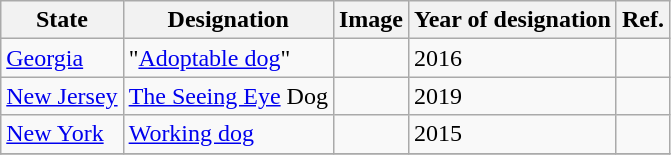<table class="wikitable sortable">
<tr>
<th>State</th>
<th>Designation</th>
<th class="unsortable">Image</th>
<th>Year of designation</th>
<th class="unsortable">Ref.</th>
</tr>
<tr>
<td><a href='#'>Georgia</a></td>
<td>"<a href='#'>Adoptable dog</a>"</td>
<td></td>
<td>2016</td>
<td></td>
</tr>
<tr>
<td><a href='#'>New Jersey</a></td>
<td><a href='#'>The Seeing Eye</a> Dog</td>
<td></td>
<td>2019</td>
<td></td>
</tr>
<tr>
<td><a href='#'>New York</a></td>
<td><a href='#'>Working dog</a></td>
<td></td>
<td>2015</td>
<td></td>
</tr>
<tr>
</tr>
</table>
